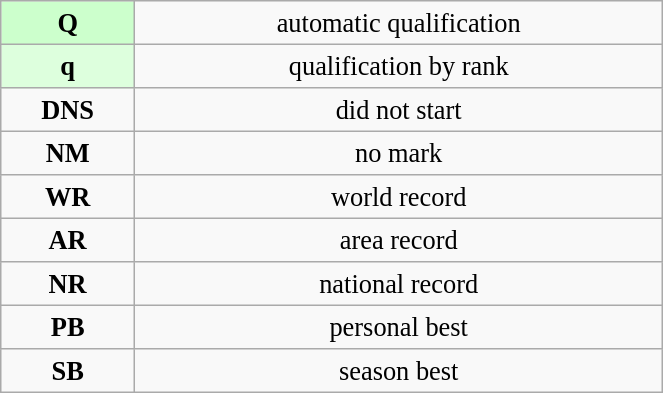<table class="wikitable" style=" text-align:center; font-size:110%;" width="35%">
<tr>
<td bgcolor="ccffcc"><strong>Q</strong></td>
<td>automatic qualification</td>
</tr>
<tr>
<td bgcolor="ddffdd"><strong>q</strong></td>
<td>qualification by rank</td>
</tr>
<tr>
<td><strong>DNS</strong></td>
<td>did not start</td>
</tr>
<tr>
<td><strong>NM</strong></td>
<td>no mark</td>
</tr>
<tr>
<td><strong>WR</strong></td>
<td>world record</td>
</tr>
<tr>
<td><strong>AR</strong></td>
<td>area record</td>
</tr>
<tr>
<td><strong>NR</strong></td>
<td>national record</td>
</tr>
<tr>
<td><strong>PB</strong></td>
<td>personal best</td>
</tr>
<tr>
<td><strong>SB</strong></td>
<td>season best</td>
</tr>
</table>
